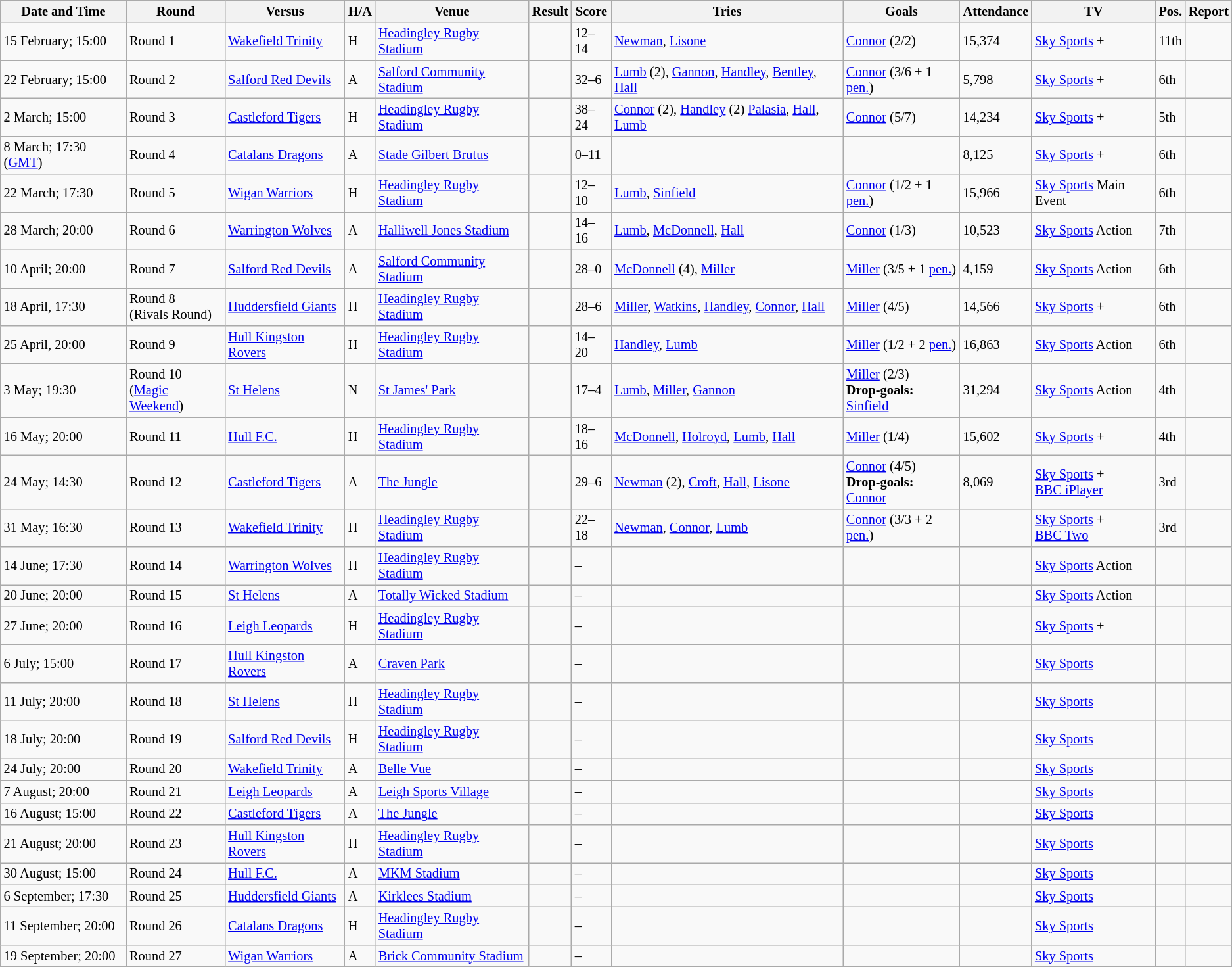<table class="wikitable defaultleft col4center col7center col10right col12center" style="font-size:85%;">
<tr>
<th>Date and Time</th>
<th>Round</th>
<th>Versus</th>
<th>H/A</th>
<th>Venue</th>
<th>Result</th>
<th>Score</th>
<th>Tries</th>
<th>Goals</th>
<th>Attendance</th>
<th>TV</th>
<th>Pos.</th>
<th>Report</th>
</tr>
<tr>
<td>15 February; 15:00</td>
<td>Round 1</td>
<td> <a href='#'>Wakefield Trinity</a></td>
<td>H</td>
<td><a href='#'>Headingley Rugby Stadium</a></td>
<td></td>
<td>12–14</td>
<td><a href='#'>Newman</a>, <a href='#'>Lisone</a></td>
<td><a href='#'>Connor</a> (2/2)</td>
<td>15,374</td>
<td><a href='#'>Sky Sports</a> +</td>
<td>11th</td>
<td></td>
</tr>
<tr>
<td>22 February; 15:00</td>
<td>Round 2</td>
<td> <a href='#'>Salford Red Devils</a></td>
<td>A</td>
<td><a href='#'>Salford Community Stadium</a></td>
<td></td>
<td>32–6</td>
<td><a href='#'>Lumb</a> (2), <a href='#'>Gannon</a>, <a href='#'>Handley</a>, <a href='#'>Bentley</a>, <a href='#'>Hall</a></td>
<td><a href='#'>Connor</a> (3/6 + 1 <a href='#'>pen.</a>)</td>
<td>5,798</td>
<td><a href='#'>Sky Sports</a> +</td>
<td>6th</td>
<td></td>
</tr>
<tr>
<td>2 March; 15:00</td>
<td>Round 3</td>
<td> <a href='#'>Castleford Tigers</a></td>
<td>H</td>
<td><a href='#'>Headingley Rugby Stadium</a></td>
<td></td>
<td>38–24</td>
<td><a href='#'>Connor</a> (2), <a href='#'>Handley</a> (2) <a href='#'>Palasia</a>, <a href='#'>Hall</a>, <a href='#'>Lumb</a></td>
<td><a href='#'>Connor</a> (5/7)</td>
<td>14,234</td>
<td><a href='#'>Sky Sports</a> +</td>
<td>5th</td>
<td></td>
</tr>
<tr>
<td>8 March; 17:30 (<a href='#'>GMT</a>)</td>
<td>Round 4</td>
<td> <a href='#'>Catalans Dragons</a></td>
<td>A</td>
<td><a href='#'>Stade Gilbert Brutus</a></td>
<td></td>
<td>0–11</td>
<td></td>
<td></td>
<td>8,125</td>
<td><a href='#'>Sky Sports</a> +</td>
<td>6th</td>
<td></td>
</tr>
<tr>
<td>22 March; 17:30</td>
<td>Round 5</td>
<td> <a href='#'>Wigan Warriors</a></td>
<td>H</td>
<td><a href='#'>Headingley Rugby Stadium</a></td>
<td></td>
<td>12–10</td>
<td><a href='#'>Lumb</a>, <a href='#'>Sinfield</a></td>
<td><a href='#'>Connor</a> (1/2 + 1 <a href='#'>pen.</a>)</td>
<td>15,966</td>
<td><a href='#'>Sky Sports</a> Main Event</td>
<td>6th</td>
<td></td>
</tr>
<tr>
<td>28 March; 20:00</td>
<td>Round 6</td>
<td> <a href='#'>Warrington Wolves</a></td>
<td>A</td>
<td><a href='#'>Halliwell Jones Stadium</a></td>
<td></td>
<td>14–16</td>
<td><a href='#'>Lumb</a>, <a href='#'>McDonnell</a>, <a href='#'>Hall</a></td>
<td><a href='#'>Connor</a> (1/3)</td>
<td>10,523</td>
<td><a href='#'>Sky Sports</a> Action</td>
<td>7th</td>
<td></td>
</tr>
<tr>
<td>10 April; 20:00</td>
<td>Round 7</td>
<td> <a href='#'>Salford Red Devils</a></td>
<td>A</td>
<td><a href='#'>Salford Community Stadium</a></td>
<td></td>
<td>28–0</td>
<td><a href='#'>McDonnell</a> (4), <a href='#'>Miller</a></td>
<td><a href='#'>Miller</a> (3/5 + 1 <a href='#'>pen.</a>)</td>
<td>4,159</td>
<td><a href='#'>Sky Sports</a> Action</td>
<td>6th</td>
<td></td>
</tr>
<tr>
<td>18 April, 17:30</td>
<td>Round 8<br>(Rivals Round)</td>
<td> <a href='#'>Huddersfield Giants</a></td>
<td>H</td>
<td><a href='#'>Headingley Rugby Stadium</a></td>
<td></td>
<td>28–6</td>
<td><a href='#'>Miller</a>, <a href='#'>Watkins</a>, <a href='#'>Handley</a>, <a href='#'>Connor</a>, <a href='#'>Hall</a></td>
<td><a href='#'>Miller</a> (4/5)</td>
<td>14,566</td>
<td><a href='#'>Sky Sports</a> +</td>
<td>6th</td>
<td></td>
</tr>
<tr>
<td>25 April, 20:00</td>
<td>Round 9</td>
<td> <a href='#'>Hull Kingston Rovers</a></td>
<td>H</td>
<td><a href='#'>Headingley Rugby Stadium</a></td>
<td></td>
<td>14–20</td>
<td><a href='#'>Handley</a>, <a href='#'>Lumb</a></td>
<td><a href='#'>Miller</a> (1/2 + 2 <a href='#'>pen.</a>)</td>
<td>16,863</td>
<td><a href='#'>Sky Sports</a> Action</td>
<td>6th</td>
<td></td>
</tr>
<tr>
<td>3 May; 19:30</td>
<td>Round 10<br>(<a href='#'>Magic Weekend</a>)</td>
<td> <a href='#'>St Helens</a></td>
<td>N</td>
<td><a href='#'>St James' Park</a></td>
<td></td>
<td>17–4</td>
<td><a href='#'>Lumb</a>, <a href='#'>Miller</a>, <a href='#'>Gannon</a></td>
<td><a href='#'>Miller</a> (2/3)<br><strong>Drop-goals:</strong> <a href='#'>Sinfield</a></td>
<td>31,294</td>
<td><a href='#'>Sky Sports</a> Action</td>
<td>4th</td>
<td></td>
</tr>
<tr>
<td>16 May; 20:00</td>
<td>Round 11</td>
<td> <a href='#'>Hull F.C.</a></td>
<td>H</td>
<td><a href='#'>Headingley Rugby Stadium</a></td>
<td></td>
<td>18–16</td>
<td><a href='#'>McDonnell</a>, <a href='#'>Holroyd</a>, <a href='#'>Lumb</a>, <a href='#'>Hall</a></td>
<td><a href='#'>Miller</a> (1/4)</td>
<td>15,602</td>
<td><a href='#'>Sky Sports</a> +</td>
<td>4th</td>
<td></td>
</tr>
<tr>
<td>24 May; 14:30</td>
<td>Round 12</td>
<td> <a href='#'>Castleford Tigers</a></td>
<td>A</td>
<td><a href='#'>The Jungle</a></td>
<td></td>
<td>29–6</td>
<td><a href='#'>Newman</a> (2), <a href='#'>Croft</a>, <a href='#'>Hall</a>, <a href='#'>Lisone</a></td>
<td><a href='#'>Connor</a> (4/5)<br><strong>Drop-goals:</strong> <a href='#'>Connor</a></td>
<td>8,069</td>
<td><a href='#'>Sky Sports</a> +<br><a href='#'>BBC iPlayer</a></td>
<td>3rd</td>
<td></td>
</tr>
<tr>
<td>31 May; 16:30</td>
<td>Round 13</td>
<td> <a href='#'>Wakefield Trinity</a></td>
<td>H</td>
<td><a href='#'>Headingley Rugby Stadium</a></td>
<td></td>
<td>22–18</td>
<td><a href='#'>Newman</a>, <a href='#'>Connor</a>, <a href='#'>Lumb</a></td>
<td><a href='#'>Connor</a> (3/3 + 2 <a href='#'>pen.</a>)</td>
<td></td>
<td><a href='#'>Sky Sports</a> +<br><a href='#'>BBC Two</a></td>
<td>3rd</td>
<td></td>
</tr>
<tr>
<td>14 June; 17:30</td>
<td>Round 14</td>
<td> <a href='#'>Warrington Wolves</a></td>
<td>H</td>
<td><a href='#'>Headingley Rugby Stadium</a></td>
<td></td>
<td>–</td>
<td></td>
<td></td>
<td></td>
<td><a href='#'>Sky Sports</a> Action</td>
<td></td>
<td></td>
</tr>
<tr>
<td>20 June; 20:00</td>
<td>Round 15</td>
<td> <a href='#'>St Helens</a></td>
<td>A</td>
<td><a href='#'>Totally Wicked Stadium</a></td>
<td></td>
<td>–</td>
<td></td>
<td></td>
<td></td>
<td><a href='#'>Sky Sports</a> Action</td>
<td></td>
<td></td>
</tr>
<tr>
<td>27 June; 20:00</td>
<td>Round 16</td>
<td> <a href='#'>Leigh Leopards</a></td>
<td>H</td>
<td><a href='#'>Headingley Rugby Stadium</a></td>
<td></td>
<td>–</td>
<td></td>
<td></td>
<td></td>
<td><a href='#'>Sky Sports</a> +</td>
<td></td>
<td></td>
</tr>
<tr>
<td>6 July; 15:00</td>
<td>Round 17</td>
<td> <a href='#'>Hull Kingston Rovers</a></td>
<td>A</td>
<td><a href='#'>Craven Park</a></td>
<td></td>
<td>–</td>
<td></td>
<td></td>
<td></td>
<td><a href='#'>Sky Sports</a></td>
<td></td>
<td></td>
</tr>
<tr>
<td>11 July; 20:00</td>
<td>Round 18</td>
<td> <a href='#'>St Helens</a></td>
<td>H</td>
<td><a href='#'>Headingley Rugby Stadium</a></td>
<td></td>
<td>–</td>
<td></td>
<td></td>
<td></td>
<td><a href='#'>Sky Sports</a></td>
<td></td>
<td></td>
</tr>
<tr>
<td>18 July; 20:00</td>
<td>Round 19</td>
<td> <a href='#'>Salford Red Devils</a></td>
<td>H</td>
<td><a href='#'>Headingley Rugby Stadium</a></td>
<td></td>
<td>–</td>
<td></td>
<td></td>
<td></td>
<td><a href='#'>Sky Sports</a></td>
<td></td>
<td></td>
</tr>
<tr>
<td>24 July; 20:00</td>
<td>Round 20</td>
<td> <a href='#'>Wakefield Trinity</a></td>
<td>A</td>
<td><a href='#'>Belle Vue</a></td>
<td></td>
<td>–</td>
<td></td>
<td></td>
<td></td>
<td><a href='#'>Sky Sports</a></td>
<td></td>
<td></td>
</tr>
<tr>
<td>7 August; 20:00</td>
<td>Round 21</td>
<td> <a href='#'>Leigh Leopards</a></td>
<td>A</td>
<td><a href='#'>Leigh Sports Village</a></td>
<td></td>
<td>–</td>
<td></td>
<td></td>
<td></td>
<td><a href='#'>Sky Sports</a></td>
<td></td>
<td></td>
</tr>
<tr>
<td>16 August; 15:00</td>
<td>Round 22</td>
<td> <a href='#'>Castleford Tigers</a></td>
<td>A</td>
<td><a href='#'>The Jungle</a></td>
<td></td>
<td>–</td>
<td></td>
<td></td>
<td></td>
<td><a href='#'>Sky Sports</a></td>
<td></td>
<td></td>
</tr>
<tr>
<td>21 August; 20:00</td>
<td>Round 23</td>
<td> <a href='#'>Hull Kingston Rovers</a></td>
<td>H</td>
<td><a href='#'>Headingley Rugby Stadium</a></td>
<td></td>
<td>–</td>
<td></td>
<td></td>
<td></td>
<td><a href='#'>Sky Sports</a></td>
<td></td>
<td></td>
</tr>
<tr>
<td>30 August; 15:00</td>
<td>Round 24</td>
<td> <a href='#'>Hull F.C.</a></td>
<td>A</td>
<td><a href='#'>MKM Stadium</a></td>
<td></td>
<td>–</td>
<td></td>
<td></td>
<td></td>
<td><a href='#'>Sky Sports</a></td>
<td></td>
<td></td>
</tr>
<tr>
<td>6 September; 17:30</td>
<td>Round 25</td>
<td> <a href='#'>Huddersfield Giants</a></td>
<td>A</td>
<td><a href='#'>Kirklees Stadium</a></td>
<td></td>
<td>–</td>
<td></td>
<td></td>
<td></td>
<td><a href='#'>Sky Sports</a></td>
<td></td>
<td></td>
</tr>
<tr>
<td>11 September; 20:00</td>
<td>Round 26</td>
<td> <a href='#'>Catalans Dragons</a></td>
<td>H</td>
<td><a href='#'>Headingley Rugby Stadium</a></td>
<td></td>
<td>–</td>
<td></td>
<td></td>
<td></td>
<td><a href='#'>Sky Sports</a></td>
<td></td>
<td></td>
</tr>
<tr>
<td>19 September; 20:00</td>
<td>Round 27</td>
<td> <a href='#'>Wigan Warriors</a></td>
<td>A</td>
<td><a href='#'>Brick Community Stadium</a></td>
<td></td>
<td>–</td>
<td></td>
<td></td>
<td></td>
<td><a href='#'>Sky Sports</a></td>
<td></td>
<td></td>
</tr>
</table>
